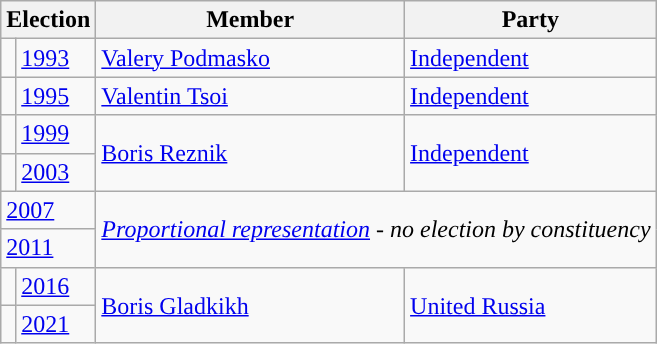<table class="wikitable">
<tr>
<th colspan="2">Election</th>
<th>Member</th>
<th>Party</th>
</tr>
<tr>
<td style="background-color: "></td>
<td><a href='#'>1993</a></td>
<td><a href='#'>Valery Podmasko</a></td>
<td><a href='#'>Independent</a></td>
</tr>
<tr>
<td style="background-color: "></td>
<td><a href='#'>1995</a></td>
<td><a href='#'>Valentin Tsoi</a></td>
<td><a href='#'>Independent</a></td>
</tr>
<tr>
<td style="background-color: "></td>
<td><a href='#'>1999</a></td>
<td rowspan=2><a href='#'>Boris Reznik</a></td>
<td rowspan=2><a href='#'>Independent</a></td>
</tr>
<tr>
<td style="background-color: "></td>
<td><a href='#'>2003</a></td>
</tr>
<tr>
<td colspan=2><a href='#'>2007</a></td>
<td colspan=2 rowspan=2><em><a href='#'>Proportional representation</a> - no election by constituency</em></td>
</tr>
<tr>
<td colspan=2><a href='#'>2011</a></td>
</tr>
<tr>
<td style="background-color: "></td>
<td><a href='#'>2016</a></td>
<td rowspan=2><a href='#'>Boris Gladkikh</a></td>
<td rowspan=2><a href='#'>United Russia</a></td>
</tr>
<tr>
<td style="background-color: "></td>
<td><a href='#'>2021</a></td>
</tr>
</table>
